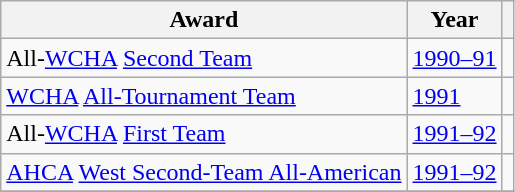<table class="wikitable">
<tr>
<th>Award</th>
<th>Year</th>
<th></th>
</tr>
<tr>
<td>All-<a href='#'>WCHA</a> <a href='#'>Second Team</a></td>
<td><a href='#'>1990–91</a></td>
<td></td>
</tr>
<tr>
<td><a href='#'>WCHA</a> <a href='#'>All-Tournament Team</a></td>
<td><a href='#'>1991</a></td>
<td></td>
</tr>
<tr>
<td>All-<a href='#'>WCHA</a> <a href='#'>First Team</a></td>
<td><a href='#'>1991–92</a></td>
<td></td>
</tr>
<tr>
<td><a href='#'>AHCA</a> <a href='#'>West Second-Team All-American</a></td>
<td><a href='#'>1991–92</a></td>
<td></td>
</tr>
<tr>
</tr>
</table>
